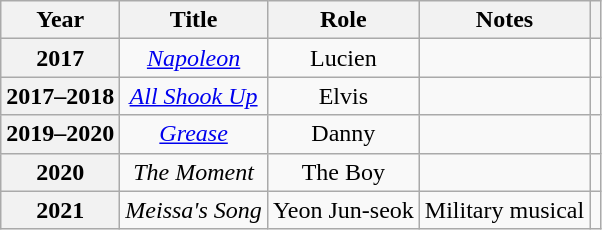<table class="wikitable sortable plainrowheaders" style="text-align:center;" border="1">
<tr>
<th scope="col">Year</th>
<th scope="col">Title</th>
<th scope="col">Role</th>
<th scope="col">Notes</th>
<th scope="col"></th>
</tr>
<tr>
<th scope="row">2017</th>
<td><em><a href='#'>Napoleon</a></em></td>
<td>Lucien</td>
<td></td>
<td></td>
</tr>
<tr>
<th scope="row">2017–2018</th>
<td><em><a href='#'>All Shook Up</a></em></td>
<td>Elvis</td>
<td></td>
<td></td>
</tr>
<tr>
<th scope="row">2019–2020</th>
<td><em><a href='#'>Grease</a></em></td>
<td>Danny</td>
<td></td>
<td></td>
</tr>
<tr>
<th scope="row">2020</th>
<td><em>The Moment</em></td>
<td>The Boy</td>
<td></td>
<td></td>
</tr>
<tr>
<th scope="row">2021</th>
<td><em>Meissa's Song</em></td>
<td>Yeon Jun-seok</td>
<td>Military musical</td>
<td></td>
</tr>
</table>
